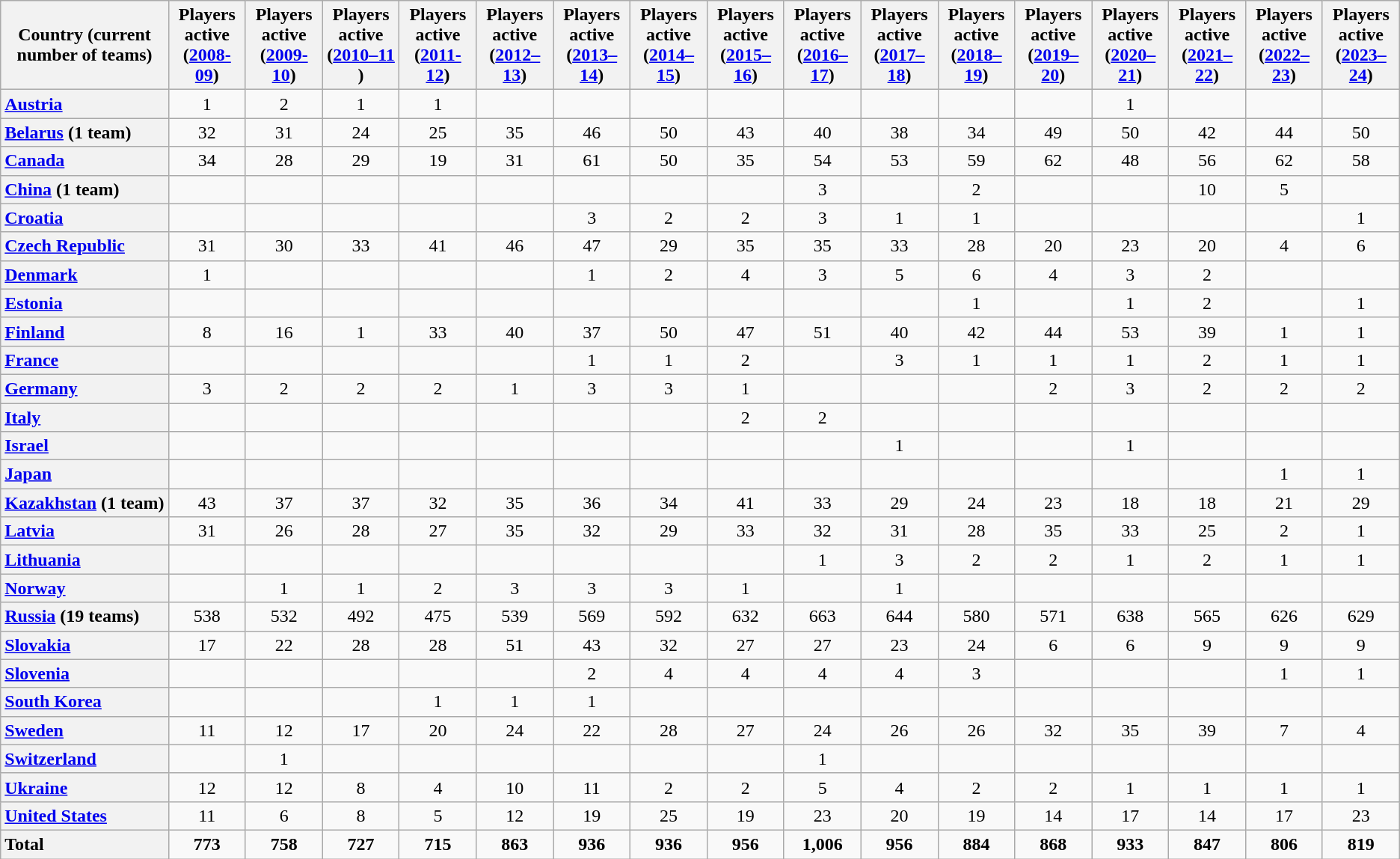<table class="sortable wikitable" style="text-align:center;">
<tr style="font-size:100%; text-align:left">
<th scope="col">Country (current number of teams)</th>
<th scope="col" data-sort-type="number" style = "width:5.5%">Players active (<a href='#'>2008-09</a>)</th>
<th scope="col" data-sort-type="number" style = "width:5.5%">Players active (<a href='#'>2009-10</a>)</th>
<th scope="col" data-sort-type="number" style = "width:5.5%">Players active (<a href='#'>2010–11</a> )</th>
<th scope="col" data-sort-type="number" style = "width:5.5%">Players active (<a href='#'>2011-12</a>)</th>
<th scope="col" data-sort-type="number" style = "width:5.5%">Players active<br>(<a href='#'>2012–13</a>)</th>
<th scope="col" data-sort-type="number" style = "width:5.5%">Players active<br>(<a href='#'>2013–14</a>)</th>
<th scope="col" data-sort-type="number" style = "width:5.5%">Players active<br>(<a href='#'>2014–15</a>)</th>
<th scope="col" data-sort-type="number" style = "width:5.5%">Players active<br>(<a href='#'>2015–16</a>)</th>
<th scope="col" data-sort-type="number" style = "width:5.5%">Players active<br>(<a href='#'>2016–17</a>)</th>
<th scope="col" data-sort-type="number" style = "width:5.5%">Players active<br>(<a href='#'>2017–18</a>)</th>
<th scope="col" data-sort-type="number" style = "width:5.5%">Players active<br>(<a href='#'>2018–19</a>)</th>
<th scope="col" data-sort-type="number" style = "width:5.5%">Players active<br>(<a href='#'>2019–20</a>)</th>
<th scope="col" data-sort-type="number" style = "width:5.5%">Players active<br>(<a href='#'>2020–21</a>)</th>
<th scope="col" data-sort-type="number" style = "width:5.5%">Players active<br>(<a href='#'>2021–22</a>)</th>
<th scope="col" data-sort-type="number" style = "width:5.5%">Players active<br>(<a href='#'>2022–23</a>)</th>
<th scope="col" data-sort-type="number" style = "width:5.5%">Players active<br>(<a href='#'>2023–24</a>)</th>
</tr>
<tr>
<th scope="row" style="text-align:left;"> <a href='#'>Austria</a></th>
<td>1</td>
<td>2</td>
<td>1</td>
<td>1</td>
<td></td>
<td></td>
<td></td>
<td></td>
<td></td>
<td></td>
<td></td>
<td></td>
<td>1</td>
<td></td>
<td></td>
<td></td>
</tr>
<tr>
<th scope="row" style="text-align:left;"> <a href='#'>Belarus</a> (1 team)</th>
<td>32</td>
<td>31</td>
<td>24</td>
<td>25</td>
<td>35</td>
<td>46</td>
<td>50</td>
<td>43</td>
<td>40</td>
<td>38</td>
<td>34</td>
<td>49</td>
<td>50</td>
<td>42</td>
<td>44</td>
<td>50</td>
</tr>
<tr>
<th scope="row" style="text-align:left;"> <a href='#'>Canada</a></th>
<td>34</td>
<td>28</td>
<td>29</td>
<td>19</td>
<td>31</td>
<td>61</td>
<td>50</td>
<td>35</td>
<td>54</td>
<td>53</td>
<td>59</td>
<td>62</td>
<td>48</td>
<td>56</td>
<td>62</td>
<td>58</td>
</tr>
<tr>
<th scope="row" style="text-align:left;"> <a href='#'>China</a> (1 team)</th>
<td></td>
<td></td>
<td></td>
<td></td>
<td></td>
<td></td>
<td></td>
<td></td>
<td>3</td>
<td></td>
<td>2</td>
<td></td>
<td></td>
<td>10</td>
<td>5</td>
<td></td>
</tr>
<tr>
<th scope="row" style="text-align:left;"> <a href='#'>Croatia</a></th>
<td></td>
<td></td>
<td></td>
<td></td>
<td></td>
<td>3</td>
<td>2</td>
<td>2</td>
<td>3</td>
<td>1</td>
<td>1</td>
<td></td>
<td></td>
<td></td>
<td></td>
<td>1</td>
</tr>
<tr>
<th scope="row" style="text-align:left;"> <a href='#'>Czech Republic</a></th>
<td>31</td>
<td>30</td>
<td>33</td>
<td>41</td>
<td>46</td>
<td>47</td>
<td>29</td>
<td>35</td>
<td>35</td>
<td>33</td>
<td>28</td>
<td>20</td>
<td>23</td>
<td>20</td>
<td>4</td>
<td>6</td>
</tr>
<tr>
<th scope="row" style="text-align:left;"> <a href='#'>Denmark</a></th>
<td>1</td>
<td></td>
<td></td>
<td></td>
<td></td>
<td>1</td>
<td>2</td>
<td>4</td>
<td>3</td>
<td>5</td>
<td>6</td>
<td>4</td>
<td>3</td>
<td>2</td>
<td></td>
<td></td>
</tr>
<tr>
<th scope="row" style="text-align:left;"> <a href='#'>Estonia</a></th>
<td></td>
<td></td>
<td></td>
<td></td>
<td></td>
<td></td>
<td></td>
<td></td>
<td></td>
<td></td>
<td>1</td>
<td></td>
<td>1</td>
<td>2</td>
<td></td>
<td>1</td>
</tr>
<tr>
<th scope="row" style="text-align:left;"> <a href='#'>Finland</a></th>
<td>8</td>
<td>16</td>
<td>1</td>
<td>33</td>
<td>40</td>
<td>37</td>
<td>50</td>
<td>47</td>
<td>51</td>
<td>40</td>
<td>42</td>
<td>44</td>
<td>53</td>
<td>39</td>
<td>1</td>
<td>1</td>
</tr>
<tr>
<th scope="row" style="text-align:left;"> <a href='#'>France</a></th>
<td></td>
<td></td>
<td></td>
<td></td>
<td></td>
<td>1</td>
<td>1</td>
<td>2</td>
<td></td>
<td>3</td>
<td>1</td>
<td>1</td>
<td>1</td>
<td>2</td>
<td>1</td>
<td>1</td>
</tr>
<tr>
<th scope="row" style="text-align:left;"> <a href='#'>Germany</a></th>
<td>3</td>
<td>2</td>
<td>2</td>
<td>2</td>
<td>1</td>
<td>3</td>
<td>3</td>
<td>1</td>
<td></td>
<td></td>
<td></td>
<td>2</td>
<td>3</td>
<td>2</td>
<td>2</td>
<td>2</td>
</tr>
<tr>
<th scope="row" style="text-align:left;"> <a href='#'>Italy</a></th>
<td></td>
<td></td>
<td></td>
<td></td>
<td></td>
<td></td>
<td></td>
<td>2</td>
<td>2</td>
<td></td>
<td></td>
<td></td>
<td></td>
<td></td>
<td></td>
<td></td>
</tr>
<tr>
<th scope="row" style="text-align:left;"> <a href='#'>Israel</a></th>
<td></td>
<td></td>
<td></td>
<td></td>
<td></td>
<td></td>
<td></td>
<td></td>
<td></td>
<td>1</td>
<td></td>
<td></td>
<td>1</td>
<td></td>
<td></td>
<td></td>
</tr>
<tr>
<th scope="row" style="text-align:left;"> <a href='#'>Japan</a></th>
<td></td>
<td></td>
<td></td>
<td></td>
<td></td>
<td></td>
<td></td>
<td></td>
<td></td>
<td></td>
<td></td>
<td></td>
<td></td>
<td></td>
<td>1</td>
<td>1</td>
</tr>
<tr>
<th scope="row" style="text-align:left;"> <a href='#'>Kazakhstan</a> (1 team)</th>
<td>43</td>
<td>37</td>
<td>37</td>
<td>32</td>
<td>35</td>
<td>36</td>
<td>34</td>
<td>41</td>
<td>33</td>
<td>29</td>
<td>24</td>
<td>23</td>
<td>18</td>
<td>18</td>
<td>21</td>
<td>29</td>
</tr>
<tr>
<th scope="row" style="text-align:left;"> <a href='#'>Latvia</a></th>
<td>31</td>
<td>26</td>
<td>28</td>
<td>27</td>
<td>35</td>
<td>32</td>
<td>29</td>
<td>33</td>
<td>32</td>
<td>31</td>
<td>28</td>
<td>35</td>
<td>33</td>
<td>25</td>
<td>2</td>
<td>1</td>
</tr>
<tr>
<th scope="row" style="text-align:left;"> <a href='#'>Lithuania</a></th>
<td></td>
<td></td>
<td></td>
<td></td>
<td></td>
<td></td>
<td></td>
<td></td>
<td>1</td>
<td>3</td>
<td>2</td>
<td>2</td>
<td>1</td>
<td>2</td>
<td>1</td>
<td>1</td>
</tr>
<tr>
<th scope="row" style="text-align:left;"> <a href='#'>Norway</a></th>
<td></td>
<td>1</td>
<td>1</td>
<td>2</td>
<td>3</td>
<td>3</td>
<td>3</td>
<td>1</td>
<td></td>
<td>1</td>
<td></td>
<td></td>
<td></td>
<td></td>
<td></td>
<td></td>
</tr>
<tr>
<th scope="row" style="text-align:left;"> <a href='#'>Russia</a> (19 teams)</th>
<td>538</td>
<td>532</td>
<td>492</td>
<td>475</td>
<td>539</td>
<td>569</td>
<td>592</td>
<td>632</td>
<td>663</td>
<td>644</td>
<td>580</td>
<td>571</td>
<td>638</td>
<td>565</td>
<td>626</td>
<td>629</td>
</tr>
<tr>
<th scope="row" style="text-align:left;"> <a href='#'>Slovakia</a></th>
<td>17</td>
<td>22</td>
<td>28</td>
<td>28</td>
<td>51</td>
<td>43</td>
<td>32</td>
<td>27</td>
<td>27</td>
<td>23</td>
<td>24</td>
<td>6</td>
<td>6</td>
<td>9</td>
<td>9</td>
<td>9</td>
</tr>
<tr>
<th scope="row" style="text-align:left;"> <a href='#'>Slovenia</a></th>
<td></td>
<td></td>
<td></td>
<td></td>
<td></td>
<td>2</td>
<td>4</td>
<td>4</td>
<td>4</td>
<td>4</td>
<td>3</td>
<td></td>
<td></td>
<td></td>
<td>1</td>
<td>1</td>
</tr>
<tr>
<th scope="row" style="text-align:left;"> <a href='#'>South Korea</a></th>
<td></td>
<td></td>
<td></td>
<td>1</td>
<td>1</td>
<td>1</td>
<td></td>
<td></td>
<td></td>
<td></td>
<td></td>
<td></td>
<td></td>
<td></td>
<td></td>
<td></td>
</tr>
<tr>
<th scope="row" style="text-align:left;"> <a href='#'>Sweden</a></th>
<td>11</td>
<td>12</td>
<td>17</td>
<td>20</td>
<td>24</td>
<td>22</td>
<td>28</td>
<td>27</td>
<td>24</td>
<td>26</td>
<td>26</td>
<td>32</td>
<td>35</td>
<td>39</td>
<td>7</td>
<td>4</td>
</tr>
<tr>
<th scope="row" style="text-align:left;"> <a href='#'>Switzerland</a></th>
<td></td>
<td>1</td>
<td></td>
<td></td>
<td></td>
<td></td>
<td></td>
<td></td>
<td>1</td>
<td></td>
<td></td>
<td></td>
<td></td>
<td></td>
<td></td>
<td></td>
</tr>
<tr>
<th scope="row" style="text-align:left;"> <a href='#'>Ukraine</a></th>
<td>12</td>
<td>12</td>
<td>8</td>
<td>4</td>
<td>10</td>
<td>11</td>
<td>2</td>
<td>2</td>
<td>5</td>
<td>4</td>
<td>2</td>
<td>2</td>
<td>1</td>
<td>1</td>
<td>1</td>
<td>1</td>
</tr>
<tr>
<th scope="row" style="text-align:left;"> <a href='#'>United States</a></th>
<td>11</td>
<td>6</td>
<td>8</td>
<td>5</td>
<td>12</td>
<td>19</td>
<td>25</td>
<td>19</td>
<td>23</td>
<td>20</td>
<td>19</td>
<td>14</td>
<td>17</td>
<td>14</td>
<td>17</td>
<td>23</td>
</tr>
<tr>
<th scope="row" style="text-align:left;"><strong>Total</strong></th>
<td><strong>773</strong></td>
<td><strong>758</strong></td>
<td><strong>727</strong></td>
<td><strong>715</strong></td>
<td><strong>863</strong></td>
<td><strong>936</strong></td>
<td><strong>936</strong></td>
<td><strong>956</strong></td>
<td><strong>1,006</strong></td>
<td><strong>956</strong></td>
<td><strong>884</strong></td>
<td><strong>868</strong></td>
<td><strong>933</strong></td>
<td><strong>847</strong></td>
<td><strong>806</strong></td>
<td><strong>819</strong></td>
</tr>
</table>
